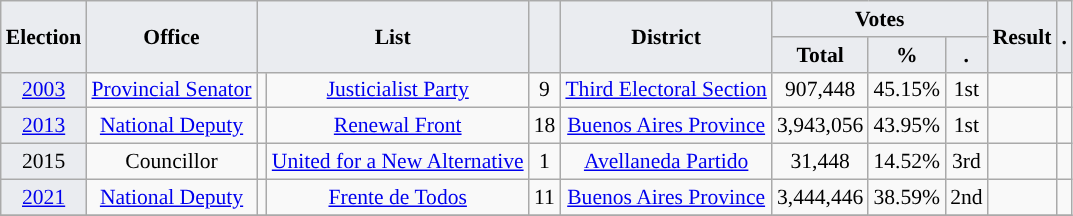<table class="wikitable" style="font-size:90%; text-align:center;">
<tr>
<th style="background-color:#EAECF0;" rowspan=2>Election</th>
<th style="background-color:#EAECF0;" rowspan=2>Office</th>
<th style="background-color:#EAECF0;" colspan=2 rowspan=2>List</th>
<th style="background-color:#EAECF0;" rowspan=2></th>
<th style="background-color:#EAECF0;" rowspan=2>District</th>
<th style="background-color:#EAECF0;" colspan=3>Votes</th>
<th style="background-color:#EAECF0;" rowspan=2>Result</th>
<th style="background-color:#EAECF0;" rowspan=2>.</th>
</tr>
<tr>
<th style="background-color:#EAECF0;">Total</th>
<th style="background-color:#EAECF0;">%</th>
<th style="background-color:#EAECF0;">.</th>
</tr>
<tr>
<td style="background-color:#EAECF0;"><a href='#'>2003</a></td>
<td><a href='#'>Provincial Senator</a></td>
<td style="background-color:"></td>
<td><a href='#'>Justicialist Party</a></td>
<td>9</td>
<td><a href='#'>Third Electoral Section</a></td>
<td>907,448</td>
<td>45.15%</td>
<td>1st</td>
<td></td>
<td></td>
</tr>
<tr>
<td style="background-color:#EAECF0;"><a href='#'>2013</a></td>
<td><a href='#'>National Deputy</a></td>
<td style="background-color:"></td>
<td><a href='#'>Renewal Front</a></td>
<td>18</td>
<td><a href='#'>Buenos Aires Province</a></td>
<td>3,943,056</td>
<td>43.95%</td>
<td>1st</td>
<td></td>
<td></td>
</tr>
<tr>
<td style="background-color:#EAECF0;">2015</td>
<td>Councillor</td>
<td style="background-color:"></td>
<td><a href='#'>United for a New Alternative</a></td>
<td>1</td>
<td><a href='#'>Avellaneda Partido</a></td>
<td>31,448</td>
<td>14.52%</td>
<td>3rd</td>
<td></td>
<td></td>
</tr>
<tr>
<td style="background-color:#EAECF0;"><a href='#'>2021</a></td>
<td><a href='#'>National Deputy</a></td>
<td style="background-color:"></td>
<td><a href='#'>Frente de Todos</a></td>
<td>11</td>
<td><a href='#'>Buenos Aires Province</a></td>
<td>3,444,446</td>
<td>38.59%</td>
<td>2nd</td>
<td></td>
<td></td>
</tr>
<tr>
</tr>
</table>
